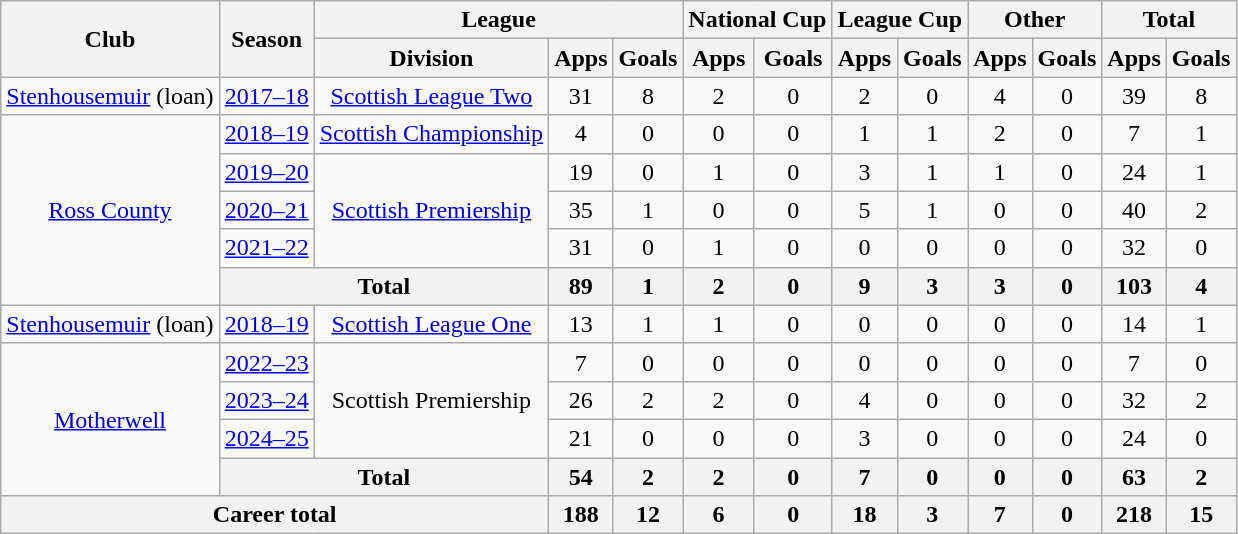<table class=wikitable style="text-align: center">
<tr>
<th rowspan=2>Club</th>
<th rowspan=2>Season</th>
<th colspan=3>League</th>
<th colspan=2>National Cup</th>
<th colspan=2>League Cup</th>
<th colspan=2>Other</th>
<th colspan=2>Total</th>
</tr>
<tr>
<th>Division</th>
<th>Apps</th>
<th>Goals</th>
<th>Apps</th>
<th>Goals</th>
<th>Apps</th>
<th>Goals</th>
<th>Apps</th>
<th>Goals</th>
<th>Apps</th>
<th>Goals</th>
</tr>
<tr>
<td><a href='#'>Stenhousemuir</a> (loan)</td>
<td><a href='#'>2017–18</a></td>
<td><a href='#'>Scottish League Two</a></td>
<td>31</td>
<td>8</td>
<td>2</td>
<td>0</td>
<td>2</td>
<td>0</td>
<td>4</td>
<td>0</td>
<td>39</td>
<td>8</td>
</tr>
<tr>
<td rowspan=5><a href='#'>Ross County</a></td>
<td><a href='#'>2018–19</a></td>
<td><a href='#'>Scottish Championship</a></td>
<td>4</td>
<td>0</td>
<td>0</td>
<td>0</td>
<td>1</td>
<td>1</td>
<td>2</td>
<td>0</td>
<td>7</td>
<td>1</td>
</tr>
<tr>
<td><a href='#'>2019–20</a></td>
<td rowspan="3"><a href='#'>Scottish Premiership</a></td>
<td>19</td>
<td>0</td>
<td>1</td>
<td>0</td>
<td>3</td>
<td>1</td>
<td>1</td>
<td>0</td>
<td>24</td>
<td>1</td>
</tr>
<tr>
<td><a href='#'>2020–21</a></td>
<td>35</td>
<td>1</td>
<td>0</td>
<td>0</td>
<td>5</td>
<td>1</td>
<td>0</td>
<td>0</td>
<td>40</td>
<td>2</td>
</tr>
<tr>
<td><a href='#'>2021–22</a></td>
<td>31</td>
<td>0</td>
<td>1</td>
<td>0</td>
<td>0</td>
<td>0</td>
<td>0</td>
<td>0</td>
<td>32</td>
<td>0</td>
</tr>
<tr>
<th colspan=2>Total</th>
<th>89</th>
<th>1</th>
<th>2</th>
<th>0</th>
<th>9</th>
<th>3</th>
<th>3</th>
<th>0</th>
<th>103</th>
<th>4</th>
</tr>
<tr>
<td><a href='#'>Stenhousemuir</a> (loan)</td>
<td><a href='#'>2018–19</a></td>
<td><a href='#'>Scottish League One</a></td>
<td>13</td>
<td>1</td>
<td>1</td>
<td>0</td>
<td>0</td>
<td>0</td>
<td>0</td>
<td>0</td>
<td>14</td>
<td>1</td>
</tr>
<tr>
<td rowspan="4"><a href='#'>Motherwell</a></td>
<td><a href='#'>2022–23</a></td>
<td rowspan="3">Scottish Premiership</td>
<td>7</td>
<td>0</td>
<td>0</td>
<td>0</td>
<td>0</td>
<td>0</td>
<td>0</td>
<td>0</td>
<td>7</td>
<td>0</td>
</tr>
<tr>
<td><a href='#'>2023–24</a></td>
<td>26</td>
<td>2</td>
<td>2</td>
<td>0</td>
<td>4</td>
<td>0</td>
<td>0</td>
<td>0</td>
<td>32</td>
<td>2</td>
</tr>
<tr>
<td><a href='#'>2024–25</a></td>
<td>21</td>
<td>0</td>
<td>0</td>
<td>0</td>
<td>3</td>
<td>0</td>
<td>0</td>
<td>0</td>
<td>24</td>
<td>0</td>
</tr>
<tr>
<th colspan=2>Total</th>
<th>54</th>
<th>2</th>
<th>2</th>
<th>0</th>
<th>7</th>
<th>0</th>
<th>0</th>
<th>0</th>
<th>63</th>
<th>2</th>
</tr>
<tr>
<th colspan=3>Career total</th>
<th>188</th>
<th>12</th>
<th>6</th>
<th>0</th>
<th>18</th>
<th>3</th>
<th>7</th>
<th>0</th>
<th>218</th>
<th>15</th>
</tr>
</table>
